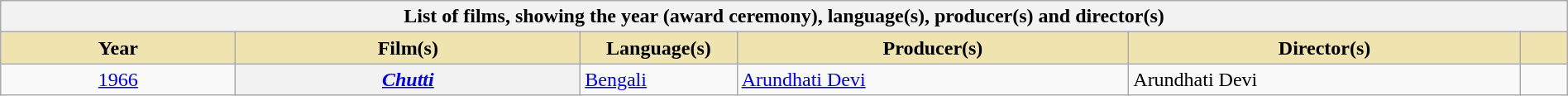<table class="wikitable plainrowheaders" style="width:100%">
<tr>
<th colspan="6">List of films, showing the year (award ceremony), language(s), producer(s) and director(s)</th>
</tr>
<tr>
<th scope="col" style="background-color:#EFE4B0;width:15%">Year</th>
<th scope="col" style="background-color:#EFE4B0;width:22%;">Film(s)</th>
<th scope="col" style="background-color:#EFE4B0;width:10%;">Language(s)</th>
<th scope="col" style="background-color:#EFE4B0;width:25%;">Producer(s)</th>
<th scope="col" style="background-color:#EFE4B0;width:25%;">Director(s)</th>
<th scope="col" style="background-color:#EFE4B0;width:3%;" class="unsortable"></th>
</tr>
<tr>
<td style="text-align:center;"><a href='#'>1966<br></a></td>
<th scope="row"><em><a href='#'>Chutti</a></em></th>
<td><a href='#'>Bengali</a></td>
<td><a href='#'>Arundhati Devi</a></td>
<td>Arundhati Devi</td>
<td align="center"></td>
</tr>
</table>
